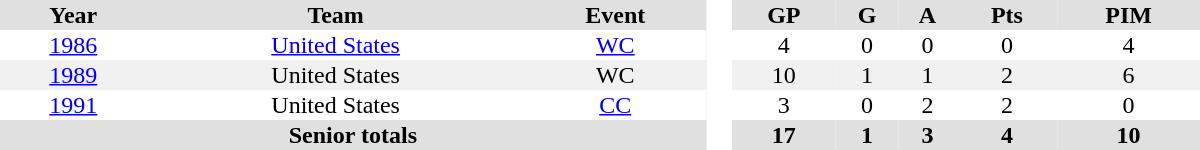<table border="0" cellpadding="1" cellspacing="0" style="text-align:center; width:50em">
<tr ALIGN="center" bgcolor="#e0e0e0">
<th>Year</th>
<th>Team</th>
<th>Event</th>
<th ALIGN="center" rowspan="99" bgcolor="#ffffff"> </th>
<th>GP</th>
<th>G</th>
<th>A</th>
<th>Pts</th>
<th>PIM</th>
</tr>
<tr>
<td><a href='#'>1986</a></td>
<td><a href='#'>United States</a></td>
<td><a href='#'>WC</a></td>
<td>4</td>
<td>0</td>
<td>0</td>
<td>0</td>
<td>4</td>
</tr>
<tr bgcolor="#f0f0f0">
<td><a href='#'>1989</a></td>
<td>United States</td>
<td>WC</td>
<td>10</td>
<td>1</td>
<td>1</td>
<td>2</td>
<td>6</td>
</tr>
<tr>
<td><a href='#'>1991</a></td>
<td>United States</td>
<td><a href='#'>CC</a></td>
<td>3</td>
<td>0</td>
<td>2</td>
<td>2</td>
<td>0</td>
</tr>
<tr bgcolor="#e0e0e0">
<th colspan=3>Senior totals</th>
<th>17</th>
<th>1</th>
<th>3</th>
<th>4</th>
<th>10</th>
</tr>
</table>
